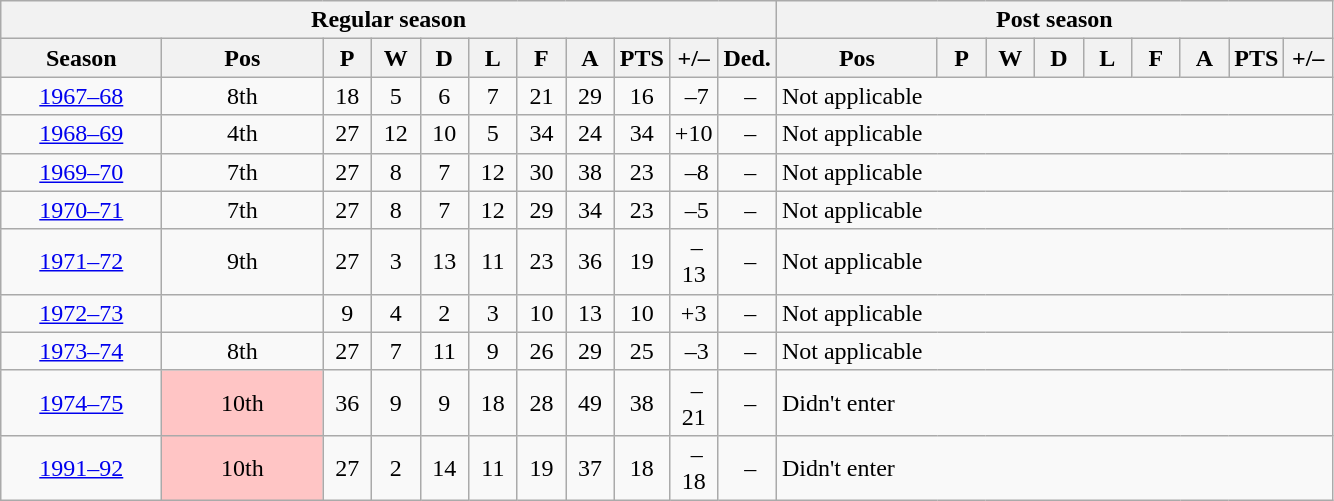<table class="wikitable">
<tr>
<th colspan="11">Regular season</th>
<th colspan="9">Post season</th>
</tr>
<tr>
<th width="100">Season</th>
<th width="100">Pos</th>
<th width="25">P</th>
<th width="25">W</th>
<th width="25">D</th>
<th width="25">L</th>
<th width="25">F</th>
<th width="25">A</th>
<th width="25">PTS</th>
<th width="25">+/–</th>
<th width="25">Ded.</th>
<th width="100">Pos</th>
<th width="25">P</th>
<th width="25">W</th>
<th width="25">D</th>
<th width="25">L</th>
<th width="25">F</th>
<th width="25">A</th>
<th width="25">PTS</th>
<th width="25">+/–</th>
</tr>
<tr>
<td align="center"><a href='#'>1967–68</a></td>
<td align="center">8th</td>
<td align="center">18</td>
<td align="center">5</td>
<td align="center">6</td>
<td align="center">7</td>
<td align="center">21</td>
<td align="center">29</td>
<td align="center">16</td>
<td align="center"> –7</td>
<td align="center"> –</td>
<td colspan="9">Not applicable</td>
</tr>
<tr>
<td align="center"><a href='#'>1968–69</a></td>
<td align="center">4th</td>
<td align="center">27</td>
<td align="center">12</td>
<td align="center">10</td>
<td align="center">5</td>
<td align="center">34</td>
<td align="center">24</td>
<td align="center">34</td>
<td align="center">+10</td>
<td align="center"> –</td>
<td colspan="9">Not applicable</td>
</tr>
<tr>
<td align="center"><a href='#'>1969–70</a></td>
<td align="center">7th</td>
<td align="center">27</td>
<td align="center">8</td>
<td align="center">7</td>
<td align="center">12</td>
<td align="center">30</td>
<td align="center">38</td>
<td align="center">23</td>
<td align="center"> –8</td>
<td align="center"> –</td>
<td colspan="9">Not applicable</td>
</tr>
<tr>
<td align="center"><a href='#'>1970–71</a></td>
<td align="center">7th</td>
<td align="center">27</td>
<td align="center">8</td>
<td align="center">7</td>
<td align="center">12</td>
<td align="center">29</td>
<td align="center">34</td>
<td align="center">23</td>
<td align="center"> –5</td>
<td align="center"> –</td>
<td colspan="9">Not applicable</td>
</tr>
<tr>
<td align="center"><a href='#'>1971–72</a></td>
<td align="center">9th</td>
<td align="center">27</td>
<td align="center">3</td>
<td align="center">13</td>
<td align="center">11</td>
<td align="center">23</td>
<td align="center">36</td>
<td align="center">19</td>
<td align="center"> –13</td>
<td align="center"> –</td>
<td colspan="9">Not applicable</td>
</tr>
<tr>
<td align="center"><a href='#'>1972–73</a></td>
<td align="center"></td>
<td align="center">9</td>
<td align="center">4</td>
<td align="center">2</td>
<td align="center">3</td>
<td align="center">10</td>
<td align="center">13</td>
<td align="center">10</td>
<td align="center">+3</td>
<td align="center"> –</td>
<td colspan="9">Not applicable</td>
</tr>
<tr>
<td align="center"><a href='#'>1973–74</a></td>
<td align="center">8th</td>
<td align="center">27</td>
<td align="center">7</td>
<td align="center">11</td>
<td align="center">9</td>
<td align="center">26</td>
<td align="center">29</td>
<td align="center">25</td>
<td align="center"> –3</td>
<td align="center"> –</td>
<td colspan="9">Not applicable</td>
</tr>
<tr>
<td align="center"><a href='#'>1974–75</a></td>
<td align="center" bgcolor="FFC5C5">10th</td>
<td align="center">36</td>
<td align="center">9</td>
<td align="center">9</td>
<td align="center">18</td>
<td align="center">28</td>
<td align="center">49</td>
<td align="center">38</td>
<td align="center"> –21</td>
<td align="center"> –</td>
<td colspan="9">Didn't enter</td>
</tr>
<tr>
<td align="center"><a href='#'>1991–92</a></td>
<td align="center" bgcolor="FFC5C5">10th</td>
<td align="center">27</td>
<td align="center">2</td>
<td align="center">14</td>
<td align="center">11</td>
<td align="center">19</td>
<td align="center">37</td>
<td align="center">18</td>
<td align="center"> –18</td>
<td align="center"> –</td>
<td colspan="9">Didn't enter</td>
</tr>
</table>
